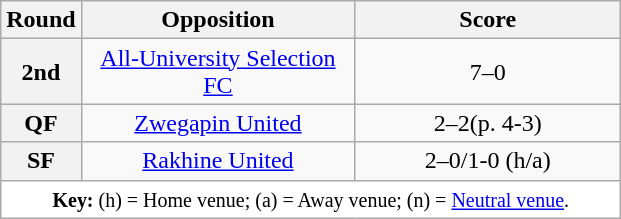<table class="wikitable plainrowheaders" style="text-align:center;margin:0">
<tr>
<th scope="col" style="width:25px">Round</th>
<th scope="col" style="width:175px">Opposition</th>
<th scope="col" style="width:170px">Score</th>
</tr>
<tr>
<th scope=row style="text-align:center">2nd</th>
<td><a href='#'>All-University Selection FC</a></td>
<td>7–0</td>
</tr>
<tr>
<th scope=row style="text-align:center">QF</th>
<td><a href='#'>Zwegapin United</a></td>
<td>2–2(p. 4-3)</td>
</tr>
<tr>
<th scope=row style="text-align:center">SF</th>
<td><a href='#'>Rakhine United</a></td>
<td>2–0/1-0 (h/a)</td>
</tr>
<tr>
<td colspan="3" style="background-color:white"><small><strong>Key:</strong> (h) = Home venue; (a) = Away venue; (n) = <a href='#'>Neutral venue</a>.</small></td>
</tr>
</table>
